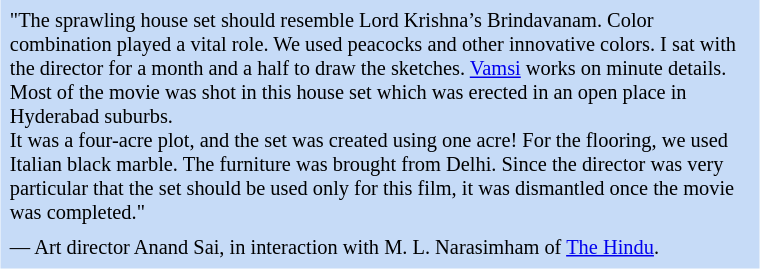<table class="toccolours" style="float: right; margin-left: 1em; margin-right: 2em; font-size: 85%; background:#c6dbf7; color:black; width:40em; max-width: 40%;" cellspacing="5">
<tr>
<td style="text-align: left;">"The sprawling house set should resemble Lord Krishna’s Brindavanam. Color combination played a vital role. We used peacocks and other innovative colors. I sat with the director for a month and a half to draw the sketches. <a href='#'>Vamsi</a> works on minute details. Most of the movie was shot in this house set which was erected in an open place in Hyderabad suburbs.<br>It was a four-acre plot, and the set was created using one acre! For the flooring, we used Italian black marble. The furniture was brought from Delhi. Since the director was very particular that the set should be used only for this film, it was dismantled once the movie was completed."</td>
</tr>
<tr>
<td style="text-align: left;">— Art director Anand Sai, in interaction with M. L. Narasimham of <a href='#'>The Hindu</a>.</td>
</tr>
</table>
